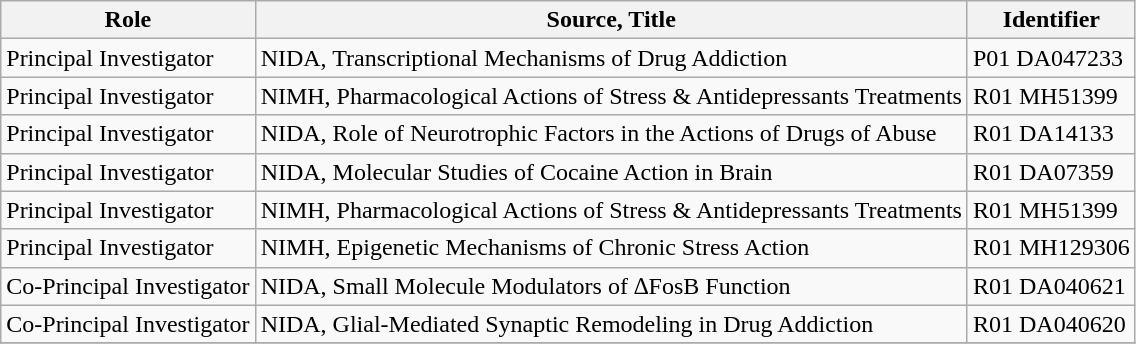<table class="wikitable">
<tr>
<th>Role</th>
<th>Source, Title</th>
<th>Identifier</th>
</tr>
<tr>
<td>Principal Investigator</td>
<td>NIDA, Transcriptional Mechanisms of Drug Addiction</td>
<td>P01 DA047233</td>
</tr>
<tr>
<td>Principal Investigator</td>
<td>NIMH, Pharmacological Actions of Stress & Antidepressants Treatments</td>
<td>R01 MH51399</td>
</tr>
<tr>
<td>Principal Investigator</td>
<td>NIDA, Role of Neurotrophic Factors in the Actions of Drugs of Abuse</td>
<td>R01 DA14133</td>
</tr>
<tr>
<td>Principal Investigator</td>
<td>NIDA, Molecular Studies of Cocaine Action in Brain</td>
<td>R01 DA07359</td>
</tr>
<tr>
<td>Principal Investigator</td>
<td>NIMH, Pharmacological Actions of Stress & Antidepressants Treatments</td>
<td>R01 MH51399</td>
</tr>
<tr>
<td>Principal Investigator</td>
<td>NIMH, Epigenetic Mechanisms of Chronic Stress Action</td>
<td>R01 MH129306</td>
</tr>
<tr>
<td>Co-Principal Investigator</td>
<td>NIDA, Small Molecule Modulators of ∆FosB Function</td>
<td>R01 DA040621</td>
</tr>
<tr>
<td>Co-Principal Investigator</td>
<td>NIDA, Glial-Mediated Synaptic Remodeling in Drug Addiction</td>
<td>R01 DA040620</td>
</tr>
<tr>
</tr>
</table>
